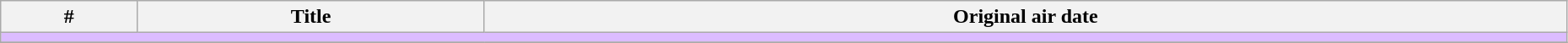<table class="wikitable" width="98%">
<tr>
<th>#</th>
<th>Title</th>
<th>Original air date</th>
</tr>
<tr>
<td colspan="150" bgcolor="#DCBCFF"></td>
</tr>
<tr>
</tr>
</table>
